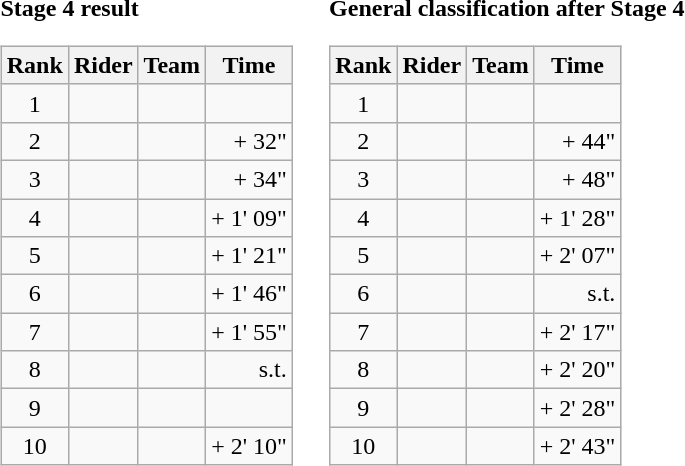<table>
<tr>
<td><strong>Stage 4 result</strong><br><table class="wikitable">
<tr>
<th scope="col">Rank</th>
<th scope="col">Rider</th>
<th scope="col">Team</th>
<th scope="col">Time</th>
</tr>
<tr>
<td style="text-align:center;">1</td>
<td></td>
<td></td>
<td style="text-align:right;"></td>
</tr>
<tr>
<td style="text-align:center;">2</td>
<td></td>
<td></td>
<td style="text-align:right;">+ 32"</td>
</tr>
<tr>
<td style="text-align:center;">3</td>
<td></td>
<td></td>
<td style="text-align:right;">+ 34"</td>
</tr>
<tr>
<td style="text-align:center;">4</td>
<td></td>
<td></td>
<td style="text-align:right;">+ 1' 09"</td>
</tr>
<tr>
<td style="text-align:center;">5</td>
<td></td>
<td></td>
<td style="text-align:right;">+ 1' 21"</td>
</tr>
<tr>
<td style="text-align:center;">6</td>
<td></td>
<td></td>
<td style="text-align:right;">+ 1' 46"</td>
</tr>
<tr>
<td style="text-align:center;">7</td>
<td></td>
<td></td>
<td style="text-align:right;">+ 1' 55"</td>
</tr>
<tr>
<td style="text-align:center;">8</td>
<td></td>
<td></td>
<td style="text-align:right;">s.t.</td>
</tr>
<tr>
<td style="text-align:center;">9</td>
<td></td>
<td></td>
<td style="text-align:right;"></td>
</tr>
<tr>
<td style="text-align:center;">10</td>
<td></td>
<td></td>
<td style="text-align:right;">+ 2' 10"</td>
</tr>
</table>
</td>
<td></td>
<td><strong>General classification after Stage 4</strong><br><table class="wikitable">
<tr>
<th scope="col">Rank</th>
<th scope="col">Rider</th>
<th scope="col">Team</th>
<th scope="col">Time</th>
</tr>
<tr>
<td style="text-align:center;">1</td>
<td></td>
<td></td>
<td style="text-align:right;"></td>
</tr>
<tr>
<td style="text-align:center;">2</td>
<td></td>
<td></td>
<td style="text-align:right;">+ 44"</td>
</tr>
<tr>
<td style="text-align:center;">3</td>
<td></td>
<td></td>
<td style="text-align:right;">+ 48"</td>
</tr>
<tr>
<td style="text-align:center;">4</td>
<td></td>
<td></td>
<td style="text-align:right;">+ 1' 28"</td>
</tr>
<tr>
<td style="text-align:center;">5</td>
<td></td>
<td></td>
<td style="text-align:right;">+ 2' 07"</td>
</tr>
<tr>
<td style="text-align:center;">6</td>
<td></td>
<td></td>
<td style="text-align:right;">s.t.</td>
</tr>
<tr>
<td style="text-align:center;">7</td>
<td></td>
<td></td>
<td style="text-align:right;">+ 2' 17"</td>
</tr>
<tr>
<td style="text-align:center;">8</td>
<td></td>
<td></td>
<td style="text-align:right;">+ 2' 20"</td>
</tr>
<tr>
<td style="text-align:center;">9</td>
<td></td>
<td></td>
<td style="text-align:right;">+ 2' 28"</td>
</tr>
<tr>
<td style="text-align:center;">10</td>
<td></td>
<td></td>
<td style="text-align:right;">+ 2' 43"</td>
</tr>
</table>
</td>
</tr>
</table>
